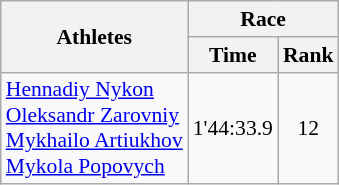<table class="wikitable" border="1" style="font-size:90%">
<tr>
<th rowspan=2>Athletes</th>
<th colspan=2>Race</th>
</tr>
<tr>
<th>Time</th>
<th>Rank</th>
</tr>
<tr>
<td><a href='#'>Hennadiy Nykon</a><br><a href='#'>Oleksandr Zarovniy</a><br><a href='#'>Mykhailo Artiukhov</a><br><a href='#'>Mykola Popovych</a></td>
<td align=center>1'44:33.9</td>
<td align=center>12</td>
</tr>
</table>
